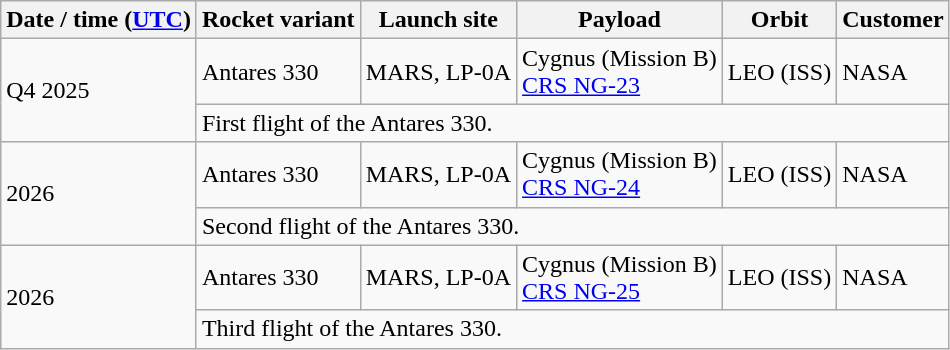<table class="wikitable sticky-header">
<tr>
<th scope="col">Date / time (<a href='#'>UTC</a>)</th>
<th scope="col">Rocket variant</th>
<th scope="col">Launch site</th>
<th scope="col">Payload</th>
<th scope="col">Orbit</th>
<th scope="col">Customer</th>
</tr>
<tr>
<td scope="row" rowspan=2 style="text-align:left;">Q4 2025</td>
<td>Antares 330</td>
<td>MARS, LP-0A</td>
<td>Cygnus (Mission B)<br><a href='#'>CRS NG-23</a></td>
<td>LEO (ISS)</td>
<td>NASA</td>
</tr>
<tr>
<td colspan=5>First flight of the Antares 330.</td>
</tr>
<tr>
<td scope="row" rowspan=2 style="text-align:left;">2026</td>
<td>Antares 330</td>
<td>MARS, LP-0A</td>
<td>Cygnus (Mission B)<br><a href='#'>CRS NG-24</a></td>
<td>LEO (ISS)</td>
<td>NASA</td>
</tr>
<tr>
<td colspan=5>Second flight of the Antares 330.</td>
</tr>
<tr>
<td scope="row" rowspan=2 style="text-align:left;">2026</td>
<td>Antares 330</td>
<td>MARS, LP-0A</td>
<td>Cygnus (Mission B)<br><a href='#'>CRS NG-25</a></td>
<td>LEO (ISS)</td>
<td>NASA</td>
</tr>
<tr>
<td colspan=5>Third flight of the Antares 330.</td>
</tr>
</table>
